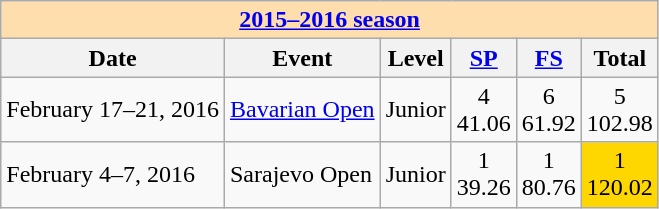<table class="wikitable">
<tr>
<th style="background-color: #ffdead;" colspan=7 align=center><strong><a href='#'>2015–2016 season</a></strong></th>
</tr>
<tr>
<th>Date</th>
<th>Event</th>
<th>Level</th>
<th><a href='#'>SP</a></th>
<th><a href='#'>FS</a></th>
<th>Total</th>
</tr>
<tr>
<td>February 17–21, 2016</td>
<td><a href='#'>Bavarian Open</a></td>
<td>Junior</td>
<td align=center>4 <br> 41.06</td>
<td align=center>6 <br> 61.92</td>
<td align=center>5 <br> 102.98</td>
</tr>
<tr>
<td>February 4–7, 2016</td>
<td>Sarajevo Open</td>
<td>Junior</td>
<td align=center>1 <br> 39.26</td>
<td align=center>1 <br> 80.76</td>
<td align=center bgcolor=gold>1 <br> 120.02</td>
</tr>
</table>
